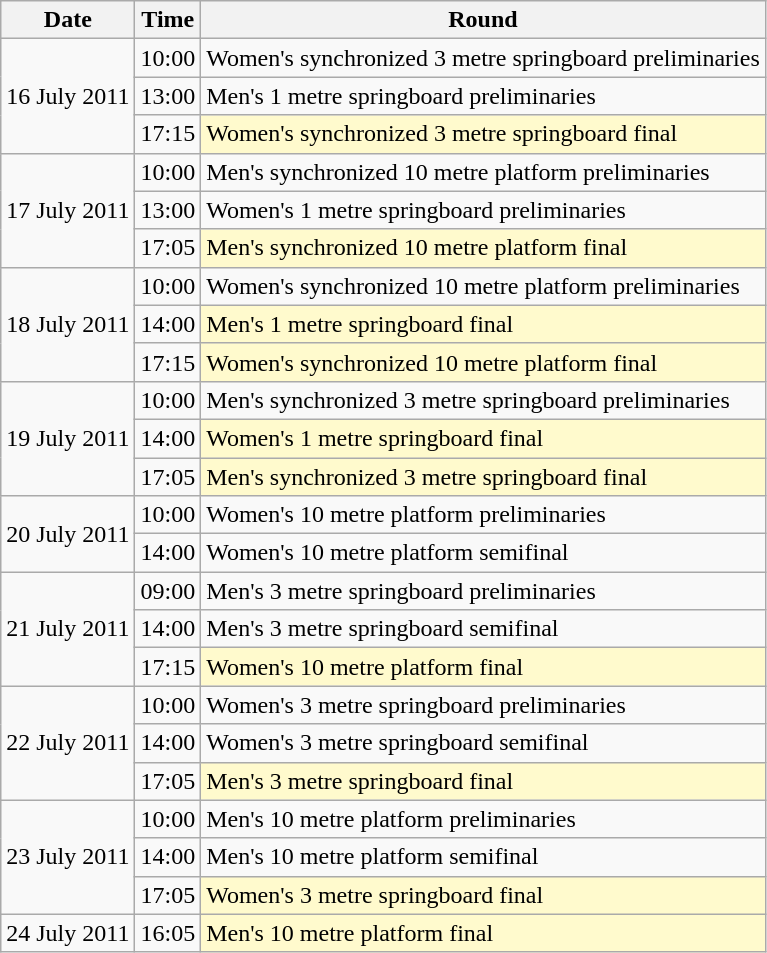<table class="wikitable">
<tr>
<th>Date</th>
<th>Time</th>
<th>Round</th>
</tr>
<tr>
<td rowspan=3>16 July 2011</td>
<td>10:00</td>
<td>Women's synchronized 3 metre springboard preliminaries</td>
</tr>
<tr>
<td>13:00</td>
<td>Men's 1 metre springboard preliminaries</td>
</tr>
<tr>
<td>17:15</td>
<td style=background:lemonchiffon>Women's synchronized 3 metre springboard final</td>
</tr>
<tr>
<td rowspan=3>17 July 2011</td>
<td>10:00</td>
<td>Men's synchronized 10 metre platform preliminaries</td>
</tr>
<tr>
<td>13:00</td>
<td>Women's 1 metre springboard preliminaries</td>
</tr>
<tr>
<td>17:05</td>
<td style=background:lemonchiffon>Men's synchronized 10 metre platform final</td>
</tr>
<tr>
<td rowspan=3>18 July 2011</td>
<td>10:00</td>
<td>Women's synchronized 10 metre platform preliminaries</td>
</tr>
<tr>
<td>14:00</td>
<td style=background:lemonchiffon>Men's 1 metre springboard final</td>
</tr>
<tr>
<td>17:15</td>
<td style=background:lemonchiffon>Women's synchronized 10 metre platform final</td>
</tr>
<tr>
<td rowspan=3>19 July 2011</td>
<td>10:00</td>
<td>Men's synchronized 3 metre springboard preliminaries</td>
</tr>
<tr>
<td>14:00</td>
<td style=background:lemonchiffon>Women's 1 metre springboard final</td>
</tr>
<tr>
<td>17:05</td>
<td style=background:lemonchiffon>Men's synchronized 3 metre springboard final</td>
</tr>
<tr>
<td rowspan=2>20 July 2011</td>
<td>10:00</td>
<td>Women's 10 metre platform preliminaries</td>
</tr>
<tr>
<td>14:00</td>
<td>Women's 10 metre platform semifinal</td>
</tr>
<tr>
<td rowspan=3>21 July 2011</td>
<td>09:00</td>
<td>Men's 3 metre springboard preliminaries</td>
</tr>
<tr>
<td>14:00</td>
<td>Men's 3 metre springboard semifinal</td>
</tr>
<tr>
<td>17:15</td>
<td style=background:lemonchiffon>Women's 10 metre platform final</td>
</tr>
<tr>
<td rowspan=3>22 July 2011</td>
<td>10:00</td>
<td>Women's 3 metre springboard preliminaries</td>
</tr>
<tr>
<td>14:00</td>
<td>Women's 3 metre springboard semifinal</td>
</tr>
<tr>
<td>17:05</td>
<td style=background:lemonchiffon>Men's 3 metre springboard final</td>
</tr>
<tr>
<td rowspan=3>23 July 2011</td>
<td>10:00</td>
<td>Men's 10 metre platform preliminaries</td>
</tr>
<tr>
<td>14:00</td>
<td>Men's 10 metre platform semifinal</td>
</tr>
<tr>
<td>17:05</td>
<td style=background:lemonchiffon>Women's 3 metre springboard final</td>
</tr>
<tr>
<td>24 July 2011</td>
<td>16:05</td>
<td style=background:lemonchiffon>Men's 10 metre platform final</td>
</tr>
</table>
